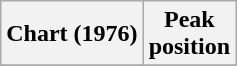<table class="wikitable sortable plainrowheaders" style="text-align:center;">
<tr>
<th>Chart (1976)</th>
<th>Peak<br>position</th>
</tr>
<tr>
</tr>
</table>
